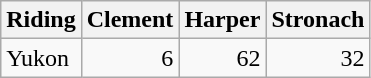<table class="wikitable">
<tr>
<th>Riding</th>
<th>Clement</th>
<th>Harper</th>
<th>Stronach</th>
</tr>
<tr>
<td>Yukon</td>
<td style="text-align:right;">6</td>
<td style="text-align:right;">62</td>
<td style="text-align:right;">32</td>
</tr>
</table>
